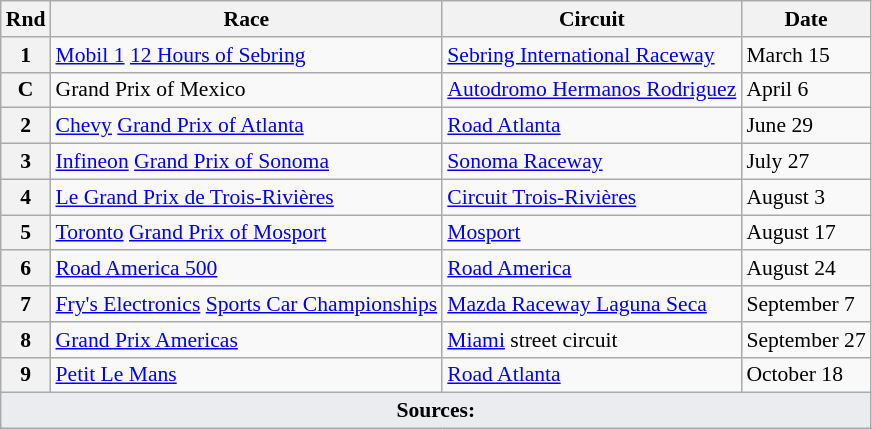<table class="wikitable" style="font-size: 90%;">
<tr>
<th>Rnd</th>
<th>Race</th>
<th>Circuit</th>
<th>Date</th>
</tr>
<tr>
<th>1</th>
<td><a href='#'>Mobil 1</a> <a href='#'>12 Hours of Sebring</a></td>
<td><a href='#'>Sebring International Raceway</a></td>
<td>March 15</td>
</tr>
<tr>
<th>C</th>
<td>Grand Prix of Mexico</td>
<td><a href='#'>Autodromo Hermanos Rodriguez</a></td>
<td>April 6</td>
</tr>
<tr>
<th>2</th>
<td><a href='#'>Chevy</a> <a href='#'>Grand Prix of Atlanta</a></td>
<td><a href='#'>Road Atlanta</a></td>
<td>June 29</td>
</tr>
<tr>
<th>3</th>
<td><a href='#'>Infineon</a> <a href='#'>Grand Prix of Sonoma</a></td>
<td><a href='#'>Sonoma Raceway</a></td>
<td>July 27</td>
</tr>
<tr>
<th>4</th>
<td><a href='#'>Le Grand Prix de Trois-Rivières</a></td>
<td><a href='#'>Circuit Trois-Rivières</a></td>
<td>August 3</td>
</tr>
<tr>
<th>5</th>
<td><a href='#'>Toronto</a> <a href='#'>Grand Prix of Mosport</a></td>
<td><a href='#'>Mosport</a></td>
<td>August 17</td>
</tr>
<tr>
<th>6</th>
<td><a href='#'>Road America 500</a></td>
<td><a href='#'>Road America</a></td>
<td>August 24</td>
</tr>
<tr>
<th>7</th>
<td><a href='#'>Fry's Electronics</a> <a href='#'>Sports Car Championships</a></td>
<td><a href='#'>Mazda Raceway Laguna Seca</a></td>
<td>September 7</td>
</tr>
<tr>
<th>8</th>
<td><a href='#'>Grand Prix Americas</a></td>
<td><a href='#'>Miami</a> street circuit</td>
<td>September 27</td>
</tr>
<tr>
<th>9</th>
<td><a href='#'>Petit Le Mans</a></td>
<td><a href='#'>Road Atlanta</a></td>
<td>October 18</td>
</tr>
<tr class="sortbottom">
<td colspan="4" style="background-color:#EAECF0;text-align:center"><strong>Sources:</strong></td>
</tr>
</table>
